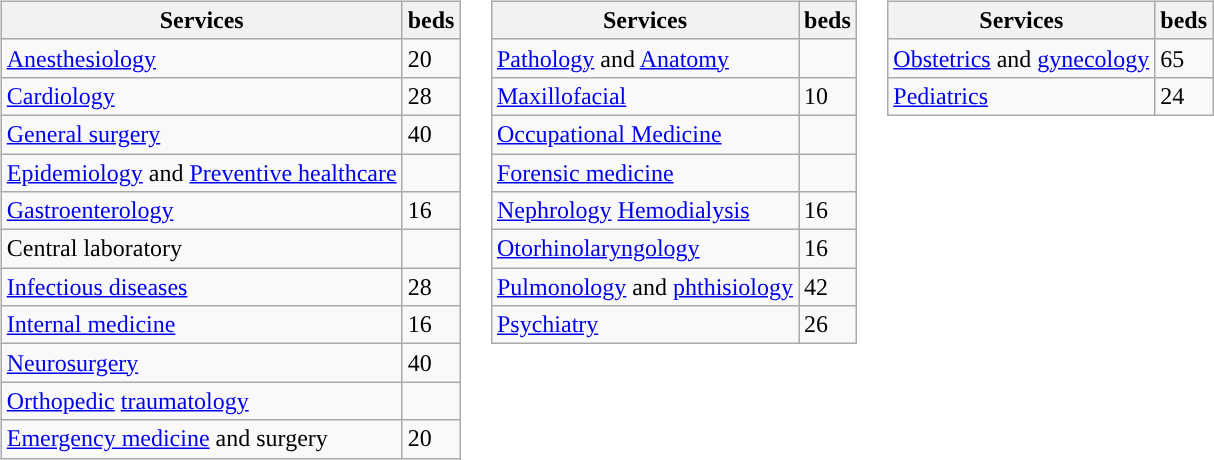<table>
<tr style="vertical-align: top;">
<td><br><table class="wikitable plainrowheaders" summary="Khelil Armane Hospital">
<tr>
<th>Services</th>
<th>beds</th>
</tr>
<tr>
<td><a href='#'>Anesthesiology</a></td>
<td>20</td>
</tr>
<tr>
<td><a href='#'>Cardiology</a></td>
<td>28</td>
</tr>
<tr>
<td><a href='#'>General surgery</a></td>
<td>40</td>
</tr>
<tr>
<td><a href='#'>Epidemiology</a> and <a href='#'>Preventive healthcare</a></td>
<td></td>
</tr>
<tr>
<td><a href='#'>Gastroenterology</a></td>
<td>16</td>
</tr>
<tr>
<td>Central laboratory</td>
<td></td>
</tr>
<tr>
<td><a href='#'>Infectious diseases</a></td>
<td>28</td>
</tr>
<tr>
<td><a href='#'>Internal medicine</a></td>
<td>16</td>
</tr>
<tr>
<td><a href='#'>Neurosurgery</a></td>
<td>40</td>
</tr>
<tr>
<td><a href='#'>Orthopedic</a> <a href='#'>traumatology</a></td>
<td></td>
</tr>
<tr>
<td><a href='#'>Emergency medicine</a> and surgery</td>
<td>20</td>
</tr>
</table>
</td>
<td><br><table class="wikitable plainrowheaders" summary="Farantz Fanon Hospital">
<tr>
<th>Services</th>
<th>beds</th>
</tr>
<tr>
<td><a href='#'>Pathology</a> and <a href='#'>Anatomy</a></td>
<td></td>
</tr>
<tr>
<td><a href='#'>Maxillofacial</a></td>
<td>10</td>
</tr>
<tr>
<td><a href='#'>Occupational Medicine</a></td>
<td></td>
</tr>
<tr>
<td><a href='#'>Forensic medicine</a></td>
<td></td>
</tr>
<tr>
<td><a href='#'>Nephrology</a> <a href='#'>Hemodialysis</a></td>
<td>16</td>
</tr>
<tr>
<td><a href='#'>Otorhinolaryngology</a></td>
<td>16</td>
</tr>
<tr>
<td><a href='#'>Pulmonology</a> and <a href='#'>phthisiology</a></td>
<td>42</td>
</tr>
<tr>
<td><a href='#'>Psychiatry</a></td>
<td>26</td>
</tr>
</table>
</td>
<td><br><table class="wikitable plainrowheaders" summary="Tergha Ouzemour Hospital">
<tr>
<th>Services</th>
<th>beds</th>
</tr>
<tr>
<td><a href='#'>Obstetrics</a> and <a href='#'>gynecology</a></td>
<td>65</td>
</tr>
<tr>
<td><a href='#'>Pediatrics</a></td>
<td>24</td>
</tr>
</table>
</td>
</tr>
</table>
